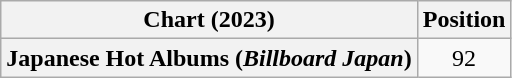<table class="wikitable sortable plainrowheaders" style="text-align:center">
<tr>
<th scope="col">Chart (2023)</th>
<th scope="col">Position</th>
</tr>
<tr>
<th scope="row">Japanese Hot Albums (<em>Billboard Japan</em>)</th>
<td>92</td>
</tr>
</table>
